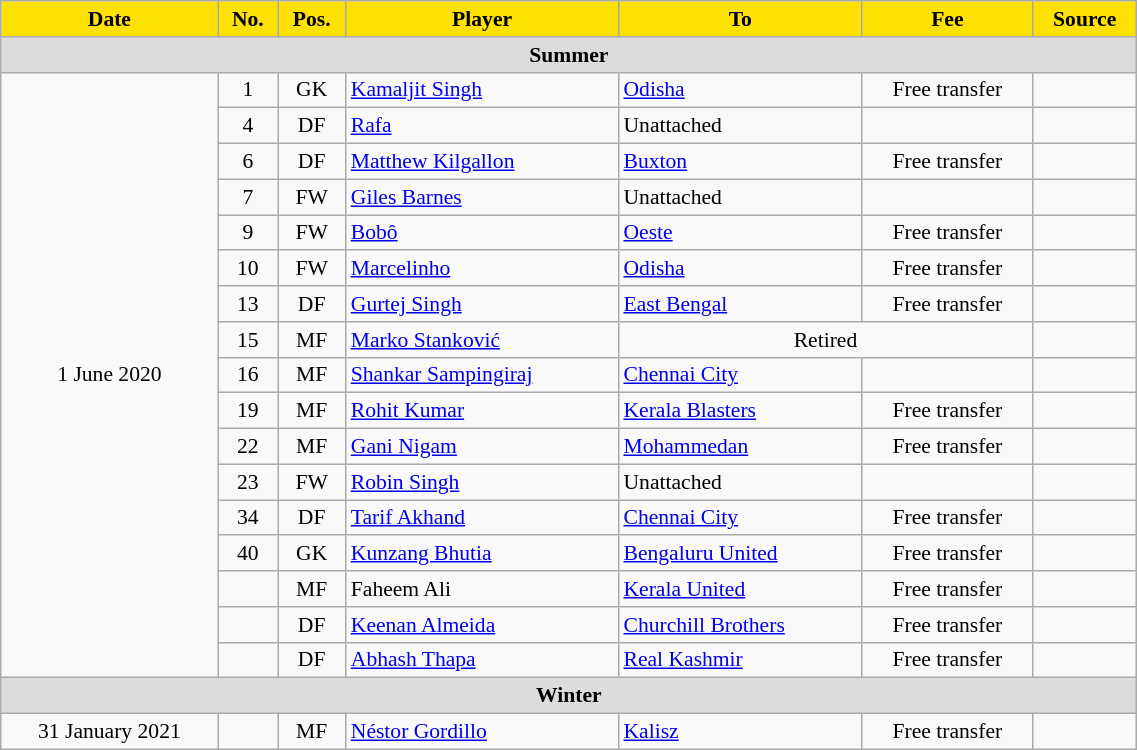<table class="wikitable" style="text-align:center; font-size:90%; width:60%">
<tr>
<th style="background:#FDE100; color:#000000; text-align:center;">Date</th>
<th style="background:#FDE100; color:#000000; text-align:center;">No.</th>
<th style="background:#FDE100; color:#000000; text-align:center;">Pos.</th>
<th style="background:#FDE100; color:#000000; text-align:center;">Player</th>
<th style="background:#FDE100; color:#000000; text-align:center;">To</th>
<th style="background:#FDE100; color:#000000; text-align:center;">Fee</th>
<th style="background:#FDE100; color:#000000; text-align:center;">Source</th>
</tr>
<tr>
<th colspan=8 style=background:#dcdcdc>Summer</th>
</tr>
<tr>
<td rowspan=17>1 June 2020</td>
<td>1</td>
<td>GK</td>
<td align="left"> <a href='#'>Kamaljit Singh</a></td>
<td align="left"> <a href='#'>Odisha</a></td>
<td>Free transfer</td>
<td></td>
</tr>
<tr>
<td>4</td>
<td>DF</td>
<td align="left"> <a href='#'>Rafa</a></td>
<td align="left">Unattached</td>
<td></td>
<td></td>
</tr>
<tr>
<td>6</td>
<td>DF</td>
<td align="left"> <a href='#'>Matthew Kilgallon</a></td>
<td align="left"> <a href='#'>Buxton</a></td>
<td>Free transfer</td>
<td></td>
</tr>
<tr>
<td>7</td>
<td>FW</td>
<td align="left"> <a href='#'>Giles Barnes</a></td>
<td align="left">Unattached</td>
<td></td>
<td></td>
</tr>
<tr>
<td>9</td>
<td>FW</td>
<td align="left"> <a href='#'>Bobô</a></td>
<td align="left"> <a href='#'>Oeste</a></td>
<td>Free transfer</td>
<td></td>
</tr>
<tr>
<td>10</td>
<td>FW</td>
<td align="left"> <a href='#'>Marcelinho</a></td>
<td align="left"> <a href='#'>Odisha</a></td>
<td>Free transfer</td>
<td></td>
</tr>
<tr>
<td>13</td>
<td>DF</td>
<td align="left"> <a href='#'>Gurtej Singh</a></td>
<td align="left"> <a href='#'>East Bengal</a></td>
<td>Free transfer</td>
<td></td>
</tr>
<tr>
<td>15</td>
<td>MF</td>
<td align="left"> <a href='#'>Marko Stanković</a></td>
<td colspan=2>Retired</td>
<td></td>
</tr>
<tr>
<td>16</td>
<td>MF</td>
<td align="left"> <a href='#'>Shankar Sampingiraj</a></td>
<td align="left"> <a href='#'>Chennai City</a></td>
<td></td>
<td></td>
</tr>
<tr>
<td>19</td>
<td>MF</td>
<td align="left"> <a href='#'>Rohit Kumar</a></td>
<td align="left"> <a href='#'>Kerala Blasters</a></td>
<td>Free transfer</td>
<td></td>
</tr>
<tr>
<td>22</td>
<td>MF</td>
<td align="left"> <a href='#'>Gani Nigam</a></td>
<td align="left"> <a href='#'>Mohammedan</a></td>
<td>Free transfer</td>
<td></td>
</tr>
<tr>
<td>23</td>
<td>FW</td>
<td align="left"> <a href='#'>Robin Singh</a></td>
<td align="left">Unattached</td>
<td></td>
<td></td>
</tr>
<tr>
<td>34</td>
<td>DF</td>
<td align="left"> <a href='#'>Tarif Akhand</a></td>
<td align="left"> <a href='#'>Chennai City</a></td>
<td>Free transfer</td>
<td></td>
</tr>
<tr>
<td>40</td>
<td>GK</td>
<td align="left"> <a href='#'>Kunzang Bhutia</a></td>
<td align="left"> <a href='#'>Bengaluru United</a></td>
<td>Free transfer</td>
<td></td>
</tr>
<tr>
<td></td>
<td>MF</td>
<td align="left"> Faheem Ali</td>
<td align="left"> <a href='#'>Kerala United</a></td>
<td>Free transfer</td>
<td></td>
</tr>
<tr>
<td></td>
<td>DF</td>
<td align="left"> <a href='#'>Keenan Almeida</a></td>
<td align="left"> <a href='#'>Churchill Brothers</a></td>
<td>Free transfer</td>
<td></td>
</tr>
<tr>
<td></td>
<td>DF</td>
<td align="left"> <a href='#'>Abhash Thapa</a></td>
<td align="left"> <a href='#'>Real Kashmir</a></td>
<td>Free transfer</td>
<td></td>
</tr>
<tr>
<th colspan=8 style=background:#dcdcdc>Winter</th>
</tr>
<tr>
<td rowspan=17>31 January 2021</td>
<td></td>
<td>MF</td>
<td align="left"> <a href='#'>Néstor Gordillo</a></td>
<td align="left"> <a href='#'>Kalisz</a></td>
<td>Free transfer</td>
<td></td>
</tr>
</table>
